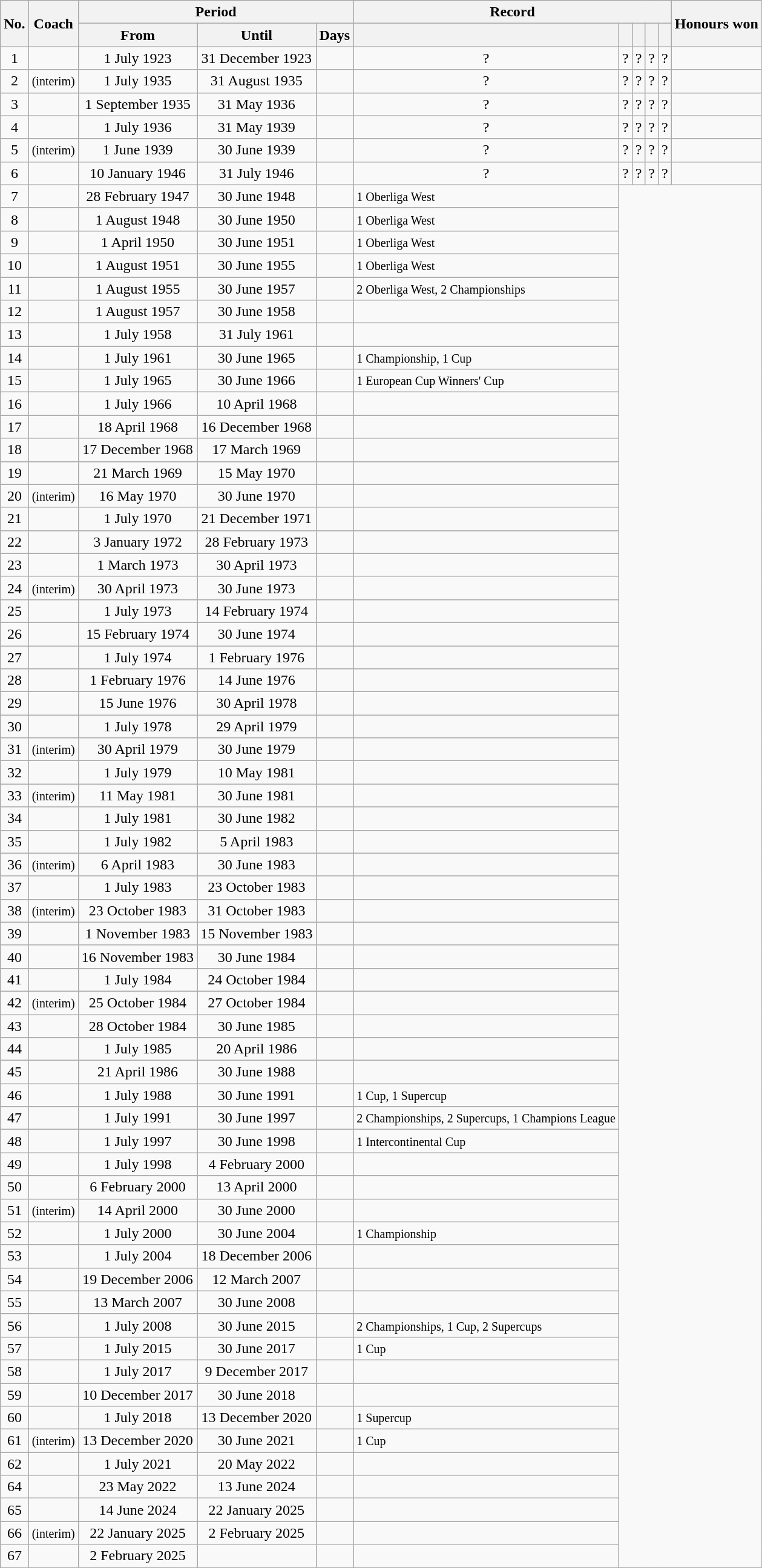<table class="wikitable sortable" style="text-align:center">
<tr>
<th rowspan="2">No.</th>
<th rowspan="2">Coach</th>
<th colspan="3">Period</th>
<th colspan="5">Record</th>
<th rowspan="2">Honours won</th>
</tr>
<tr>
<th>From</th>
<th>Until</th>
<th>Days</th>
<th></th>
<th></th>
<th></th>
<th></th>
<th></th>
</tr>
<tr>
<td>1</td>
<td align=left> </td>
<td>1 July 1923</td>
<td>31 December 1923</td>
<td></td>
<td>?</td>
<td>?</td>
<td>?</td>
<td>?</td>
<td>?</td>
<td></td>
</tr>
<tr>
<td>2</td>
<td align=left>  <small>(interim)</small></td>
<td>1 July 1935</td>
<td>31 August 1935</td>
<td></td>
<td>?</td>
<td>?</td>
<td>?</td>
<td>?</td>
<td>?</td>
<td></td>
</tr>
<tr>
<td>3</td>
<td align=left> </td>
<td>1 September 1935</td>
<td>31 May 1936</td>
<td></td>
<td>?</td>
<td>?</td>
<td>?</td>
<td>?</td>
<td>?</td>
<td></td>
</tr>
<tr>
<td>4</td>
<td align=left> </td>
<td>1 July 1936</td>
<td>31 May 1939</td>
<td></td>
<td>?</td>
<td>?</td>
<td>?</td>
<td>?</td>
<td>?</td>
<td></td>
</tr>
<tr>
<td>5</td>
<td align=left>  <small>(interim)</small></td>
<td>1 June 1939</td>
<td>30 June 1939</td>
<td></td>
<td>?</td>
<td>?</td>
<td>?</td>
<td>?</td>
<td>?</td>
<td></td>
</tr>
<tr>
<td>6</td>
<td align=left> </td>
<td>10 January 1946</td>
<td>31 July 1946</td>
<td></td>
<td>?</td>
<td>?</td>
<td>?</td>
<td>?</td>
<td>?</td>
<td></td>
</tr>
<tr>
<td>7</td>
<td align=left> </td>
<td>28 February 1947</td>
<td>30 June 1948</td>
<td><br></td>
<td align=left><small>1 Oberliga West</small></td>
</tr>
<tr>
<td>8</td>
<td align=left> </td>
<td>1 August 1948</td>
<td>30 June 1950</td>
<td><br></td>
<td align=left><small>1 Oberliga West</small></td>
</tr>
<tr>
<td>9</td>
<td align=left> </td>
<td>1 April 1950</td>
<td>30 June 1951</td>
<td><br></td>
<td align=left><small>1 Oberliga West</small></td>
</tr>
<tr>
<td>10</td>
<td align=left> </td>
<td>1 August 1951</td>
<td>30 June 1955</td>
<td><br></td>
<td align=left><small>1 Oberliga West</small></td>
</tr>
<tr>
<td>11</td>
<td align=left> </td>
<td>1 August 1955</td>
<td>30 June 1957</td>
<td><br></td>
<td align=left><small>2 Oberliga West, 2 Championships</small></td>
</tr>
<tr>
<td>12</td>
<td align=left> </td>
<td>1 August 1957</td>
<td>30 June 1958</td>
<td><br></td>
<td></td>
</tr>
<tr>
<td>13</td>
<td align=left> </td>
<td>1 July 1958</td>
<td>31 July 1961</td>
<td><br></td>
<td></td>
</tr>
<tr>
<td>14</td>
<td align=left> </td>
<td>1 July 1961</td>
<td>30 June 1965</td>
<td><br></td>
<td align=left><small>1 Championship, 1 Cup</small></td>
</tr>
<tr>
<td>15</td>
<td align=left> </td>
<td>1 July 1965</td>
<td>30 June 1966</td>
<td><br></td>
<td align=left><small>1 European Cup Winners' Cup</small></td>
</tr>
<tr>
<td>16</td>
<td align=left> </td>
<td>1 July 1966</td>
<td>10 April 1968</td>
<td><br></td>
<td></td>
</tr>
<tr>
<td>17</td>
<td align=left> </td>
<td>18 April 1968</td>
<td>16 December 1968</td>
<td><br></td>
<td></td>
</tr>
<tr>
<td>18</td>
<td align=left> </td>
<td>17 December 1968</td>
<td>17 March 1969</td>
<td><br></td>
<td></td>
</tr>
<tr>
<td>19</td>
<td align=left> </td>
<td>21 March 1969</td>
<td>15 May 1970</td>
<td><br></td>
<td></td>
</tr>
<tr>
<td>20</td>
<td align=left>  <small>(interim)</small></td>
<td>16 May 1970</td>
<td>30 June 1970</td>
<td><br></td>
<td></td>
</tr>
<tr>
<td>21</td>
<td align=left> </td>
<td>1 July 1970</td>
<td>21 December 1971</td>
<td><br></td>
<td></td>
</tr>
<tr>
<td>22</td>
<td align=left> </td>
<td>3 January 1972</td>
<td>28 February 1973</td>
<td><br></td>
<td></td>
</tr>
<tr>
<td>23</td>
<td align=left> </td>
<td>1 March 1973</td>
<td>30 April 1973</td>
<td><br></td>
<td></td>
</tr>
<tr>
<td>24</td>
<td align=left>  <small>(interim)</small></td>
<td>30 April 1973</td>
<td>30 June 1973</td>
<td><br></td>
<td></td>
</tr>
<tr>
<td>25</td>
<td align=left> </td>
<td>1 July 1973</td>
<td>14 February 1974</td>
<td><br></td>
<td></td>
</tr>
<tr>
<td>26</td>
<td align=left> </td>
<td>15 February 1974</td>
<td>30 June 1974</td>
<td><br></td>
<td></td>
</tr>
<tr>
<td>27</td>
<td align=left> </td>
<td>1 July 1974</td>
<td>1 February 1976</td>
<td><br></td>
<td></td>
</tr>
<tr>
<td>28</td>
<td align=left> </td>
<td>1 February 1976</td>
<td>14 June 1976</td>
<td><br></td>
<td></td>
</tr>
<tr>
<td>29</td>
<td align=left> </td>
<td>15 June 1976</td>
<td>30 April 1978</td>
<td><br></td>
<td></td>
</tr>
<tr>
<td>30</td>
<td align=left> </td>
<td>1 July 1978</td>
<td>29 April 1979</td>
<td><br></td>
<td></td>
</tr>
<tr>
<td>31</td>
<td align=left>  <small>(interim)</small></td>
<td>30 April 1979</td>
<td>30 June 1979</td>
<td><br></td>
<td></td>
</tr>
<tr>
<td>32</td>
<td align=left> </td>
<td>1 July 1979</td>
<td>10 May 1981</td>
<td><br></td>
<td></td>
</tr>
<tr>
<td>33</td>
<td align=left>  <small>(interim)</small></td>
<td>11 May 1981</td>
<td>30 June 1981</td>
<td><br></td>
<td></td>
</tr>
<tr>
<td>34</td>
<td align=left> </td>
<td>1 July 1981</td>
<td>30 June 1982</td>
<td><br></td>
<td></td>
</tr>
<tr>
<td>35</td>
<td align=left> </td>
<td>1 July 1982</td>
<td>5 April 1983</td>
<td><br></td>
<td></td>
</tr>
<tr>
<td>36</td>
<td align=left>  <small>(interim)</small></td>
<td>6 April 1983</td>
<td>30 June 1983</td>
<td><br></td>
<td></td>
</tr>
<tr>
<td>37</td>
<td align=left> </td>
<td>1 July 1983</td>
<td>23 October 1983</td>
<td><br></td>
<td></td>
</tr>
<tr>
<td>38</td>
<td align=left>  <small>(interim)</small></td>
<td>23 October 1983</td>
<td>31 October 1983</td>
<td><br></td>
<td></td>
</tr>
<tr>
<td>39</td>
<td align=left> </td>
<td>1 November 1983</td>
<td>15 November 1983</td>
<td><br></td>
<td></td>
</tr>
<tr>
<td>40</td>
<td align=left> </td>
<td>16 November 1983</td>
<td>30 June 1984</td>
<td><br></td>
<td></td>
</tr>
<tr>
<td>41</td>
<td align=left> </td>
<td>1 July 1984</td>
<td>24 October 1984</td>
<td><br></td>
<td></td>
</tr>
<tr>
<td>42</td>
<td align=left>  <small>(interim)</small></td>
<td>25 October 1984</td>
<td>27 October 1984</td>
<td><br></td>
<td></td>
</tr>
<tr>
<td>43</td>
<td align=left> </td>
<td>28 October 1984</td>
<td>30 June 1985</td>
<td><br></td>
<td></td>
</tr>
<tr>
<td>44</td>
<td align=left> </td>
<td>1 July 1985</td>
<td>20 April 1986</td>
<td><br></td>
<td></td>
</tr>
<tr>
<td>45</td>
<td align=left> </td>
<td>21 April 1986</td>
<td>30 June 1988</td>
<td><br></td>
<td></td>
</tr>
<tr>
<td>46</td>
<td align=left> </td>
<td>1 July 1988</td>
<td>30 June 1991</td>
<td><br></td>
<td align=left><small>1 Cup, 1 Supercup</small></td>
</tr>
<tr>
<td>47</td>
<td align=left> </td>
<td>1 July 1991</td>
<td>30 June 1997</td>
<td><br></td>
<td align=left><small>2 Championships, 2 Supercups, 1 Champions League</small></td>
</tr>
<tr>
<td>48</td>
<td align=left> </td>
<td>1 July 1997</td>
<td>30 June 1998</td>
<td><br></td>
<td align=left><small>1 Intercontinental Cup</small></td>
</tr>
<tr>
<td>49</td>
<td align=left> </td>
<td>1 July 1998</td>
<td>4 February 2000</td>
<td><br></td>
<td></td>
</tr>
<tr>
<td>50</td>
<td align=left> </td>
<td>6 February 2000</td>
<td>13 April 2000</td>
<td><br></td>
<td></td>
</tr>
<tr>
<td>51</td>
<td align=left>  <small>(interim)</small></td>
<td>14 April 2000</td>
<td>30 June 2000</td>
<td><br></td>
<td></td>
</tr>
<tr>
<td>52</td>
<td align=left> </td>
<td>1 July 2000</td>
<td>30 June 2004</td>
<td><br></td>
<td align=left><small>1 Championship</small></td>
</tr>
<tr>
<td>53</td>
<td align=left> </td>
<td>1 July 2004</td>
<td>18 December 2006</td>
<td><br></td>
<td></td>
</tr>
<tr>
<td>54</td>
<td align=left> </td>
<td>19 December 2006</td>
<td>12 March 2007</td>
<td><br></td>
<td></td>
</tr>
<tr>
<td>55</td>
<td align=left> </td>
<td>13 March 2007</td>
<td>30 June 2008</td>
<td><br></td>
<td></td>
</tr>
<tr>
<td>56</td>
<td align=left> </td>
<td>1 July 2008</td>
<td>30 June 2015</td>
<td><br></td>
<td align=left><small>2 Championships, 1 Cup, 2 Supercups</small></td>
</tr>
<tr>
<td>57</td>
<td align=left> </td>
<td>1 July 2015</td>
<td>30 June 2017</td>
<td><br></td>
<td align=left><small>1 Cup</small></td>
</tr>
<tr>
<td>58</td>
<td align=left> </td>
<td>1 July 2017</td>
<td>9 December 2017</td>
<td><br></td>
<td></td>
</tr>
<tr>
<td>59</td>
<td align=left> </td>
<td>10 December 2017</td>
<td>30 June 2018</td>
<td><br></td>
<td></td>
</tr>
<tr>
<td>60</td>
<td align=left> </td>
<td>1 July 2018</td>
<td>13 December 2020</td>
<td><br></td>
<td align=left><small>1 Supercup</small></td>
</tr>
<tr>
<td>61</td>
<td align=left>  <small>(interim)</small></td>
<td>13 December 2020</td>
<td>30 June 2021</td>
<td><br></td>
<td align=left><small>1 Cup</small></td>
</tr>
<tr>
<td>62</td>
<td align=left> </td>
<td>1 July 2021</td>
<td>20 May 2022</td>
<td><br></td>
<td></td>
</tr>
<tr>
<td>64</td>
<td align=left> </td>
<td>23 May 2022</td>
<td>13 June 2024</td>
<td><br></td>
<td></td>
</tr>
<tr>
<td>65</td>
<td align=left> </td>
<td>14 June 2024</td>
<td>22 January 2025</td>
<td><br></td>
<td></td>
</tr>
<tr>
<td>66</td>
<td align=left>  <small>(interim)</small></td>
<td>22 January 2025</td>
<td>2 February 2025</td>
<td><br></td>
<td></td>
</tr>
<tr>
<td>67</td>
<td align=left> </td>
<td>2 February 2025</td>
<td></td>
<td><br></td>
<td></td>
</tr>
</table>
